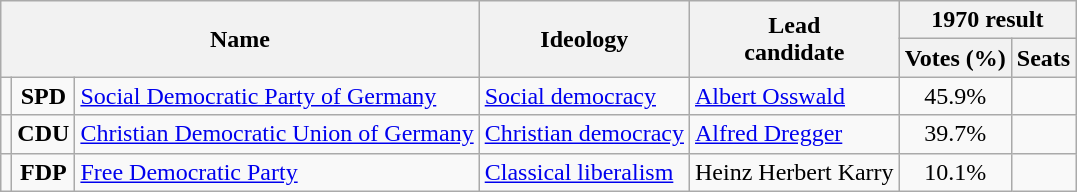<table class="wikitable">
<tr>
<th rowspan=2 colspan=3>Name</th>
<th rowspan=2>Ideology</th>
<th rowspan=2>Lead<br>candidate</th>
<th colspan=2>1970 result</th>
</tr>
<tr>
<th>Votes (%)</th>
<th>Seats</th>
</tr>
<tr>
<td bgcolor=></td>
<td align=center><strong>SPD</strong></td>
<td><a href='#'>Social Democratic Party of Germany</a><br></td>
<td><a href='#'>Social democracy</a></td>
<td><a href='#'>Albert Osswald</a></td>
<td align=center>45.9%</td>
<td></td>
</tr>
<tr>
<td bgcolor=></td>
<td align=center><strong>CDU</strong></td>
<td><a href='#'>Christian Democratic Union of Germany</a><br></td>
<td><a href='#'>Christian democracy</a></td>
<td><a href='#'>Alfred Dregger</a></td>
<td align=center>39.7%</td>
<td></td>
</tr>
<tr>
<td bgcolor=></td>
<td align=center><strong>FDP</strong></td>
<td><a href='#'>Free Democratic Party</a><br></td>
<td><a href='#'>Classical liberalism</a></td>
<td>Heinz Herbert Karry</td>
<td align=center>10.1%</td>
<td></td>
</tr>
</table>
